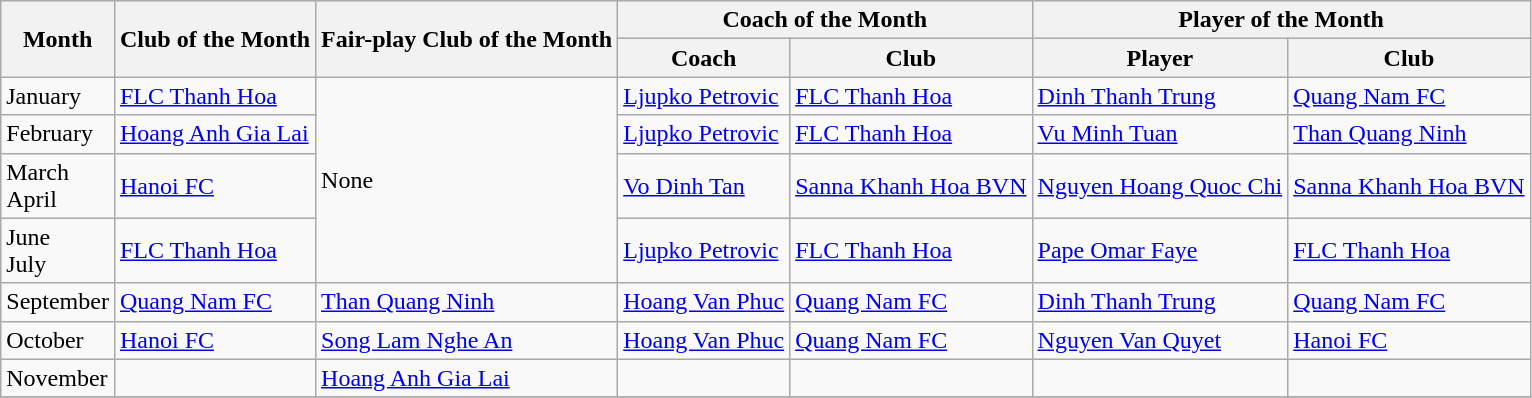<table class="wikitable">
<tr>
<th rowspan="2">Month</th>
<th rowspan="2">Club of the Month</th>
<th rowspan="2">Fair-play Club of the Month</th>
<th colspan="2">Coach of the Month</th>
<th colspan="2">Player of the Month</th>
</tr>
<tr>
<th>Coach</th>
<th>Club</th>
<th>Player</th>
<th>Club</th>
</tr>
<tr>
<td>January</td>
<td><a href='#'>FLC Thanh Hoa</a></td>
<td rowspan=4>None</td>
<td> <a href='#'>Ljupko Petrovic</a></td>
<td><a href='#'>FLC Thanh Hoa</a></td>
<td> <a href='#'>Dinh Thanh Trung</a></td>
<td><a href='#'>Quang Nam FC</a></td>
</tr>
<tr>
<td>February</td>
<td><a href='#'>Hoang Anh Gia Lai</a></td>
<td> <a href='#'>Ljupko Petrovic</a></td>
<td><a href='#'>FLC Thanh Hoa</a></td>
<td> <a href='#'>Vu Minh Tuan</a></td>
<td><a href='#'>Than Quang Ninh</a></td>
</tr>
<tr>
<td>March<br>April</td>
<td><a href='#'>Hanoi FC</a></td>
<td> <a href='#'>Vo Dinh Tan</a></td>
<td><a href='#'>Sanna Khanh Hoa BVN</a></td>
<td> <a href='#'>Nguyen Hoang Quoc Chi</a></td>
<td><a href='#'>Sanna Khanh Hoa BVN</a></td>
</tr>
<tr>
<td>June<br>July</td>
<td><a href='#'>FLC Thanh Hoa</a></td>
<td> <a href='#'>Ljupko Petrovic</a></td>
<td><a href='#'>FLC Thanh Hoa</a></td>
<td> <a href='#'>Pape Omar Faye</a></td>
<td><a href='#'>FLC Thanh Hoa</a></td>
</tr>
<tr>
<td>September</td>
<td><a href='#'>Quang Nam FC</a></td>
<td><a href='#'>Than Quang Ninh</a></td>
<td> <a href='#'>Hoang Van Phuc</a></td>
<td><a href='#'>Quang Nam FC</a></td>
<td> <a href='#'>Dinh Thanh Trung</a></td>
<td><a href='#'>Quang Nam FC</a></td>
</tr>
<tr>
<td>October</td>
<td><a href='#'>Hanoi FC</a></td>
<td><a href='#'>Song Lam Nghe An</a></td>
<td> <a href='#'>Hoang Van Phuc</a></td>
<td><a href='#'>Quang Nam FC</a></td>
<td> <a href='#'>Nguyen Van Quyet</a></td>
<td><a href='#'>Hanoi FC</a></td>
</tr>
<tr>
<td>November</td>
<td></td>
<td><a href='#'>Hoang Anh Gia Lai</a></td>
<td></td>
<td></td>
<td></td>
<td></td>
</tr>
<tr>
</tr>
</table>
